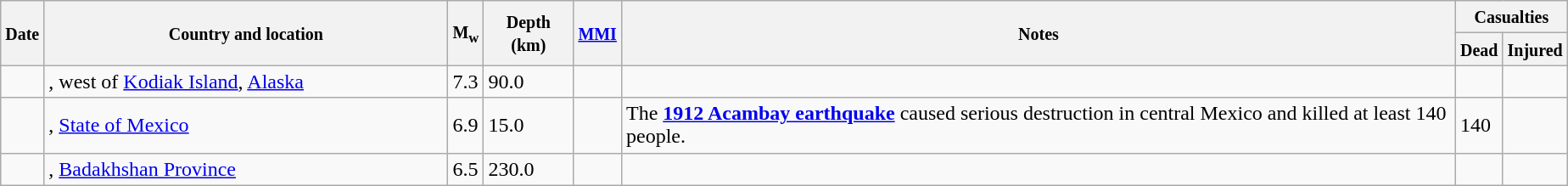<table class="wikitable sortable sort-under" style="border:1px black; margin-left:1em;">
<tr>
<th rowspan="2"><small>Date</small></th>
<th rowspan="2" style="width: 310px"><small>Country and location</small></th>
<th rowspan="2"><small>M<sub>w</sub></small></th>
<th rowspan="2"><small>Depth (km)</small></th>
<th rowspan="2"><small><a href='#'>MMI</a></small></th>
<th rowspan="2" class="unsortable"><small>Notes</small></th>
<th colspan="2"><small>Casualties</small></th>
</tr>
<tr>
<th><small>Dead</small></th>
<th><small>Injured</small></th>
</tr>
<tr>
<td></td>
<td>, west of <a href='#'>Kodiak Island</a>, <a href='#'>Alaska</a></td>
<td>7.3</td>
<td>90.0</td>
<td></td>
<td></td>
<td></td>
<td></td>
</tr>
<tr>
<td></td>
<td>, <a href='#'>State of Mexico</a></td>
<td>6.9</td>
<td>15.0</td>
<td></td>
<td>The <strong><a href='#'>1912 Acambay earthquake</a></strong> caused serious destruction in central Mexico and killed at least 140 people.</td>
<td>140</td>
<td></td>
</tr>
<tr>
<td></td>
<td>, <a href='#'>Badakhshan Province</a></td>
<td>6.5</td>
<td>230.0</td>
<td></td>
<td></td>
<td></td>
<td></td>
</tr>
</table>
